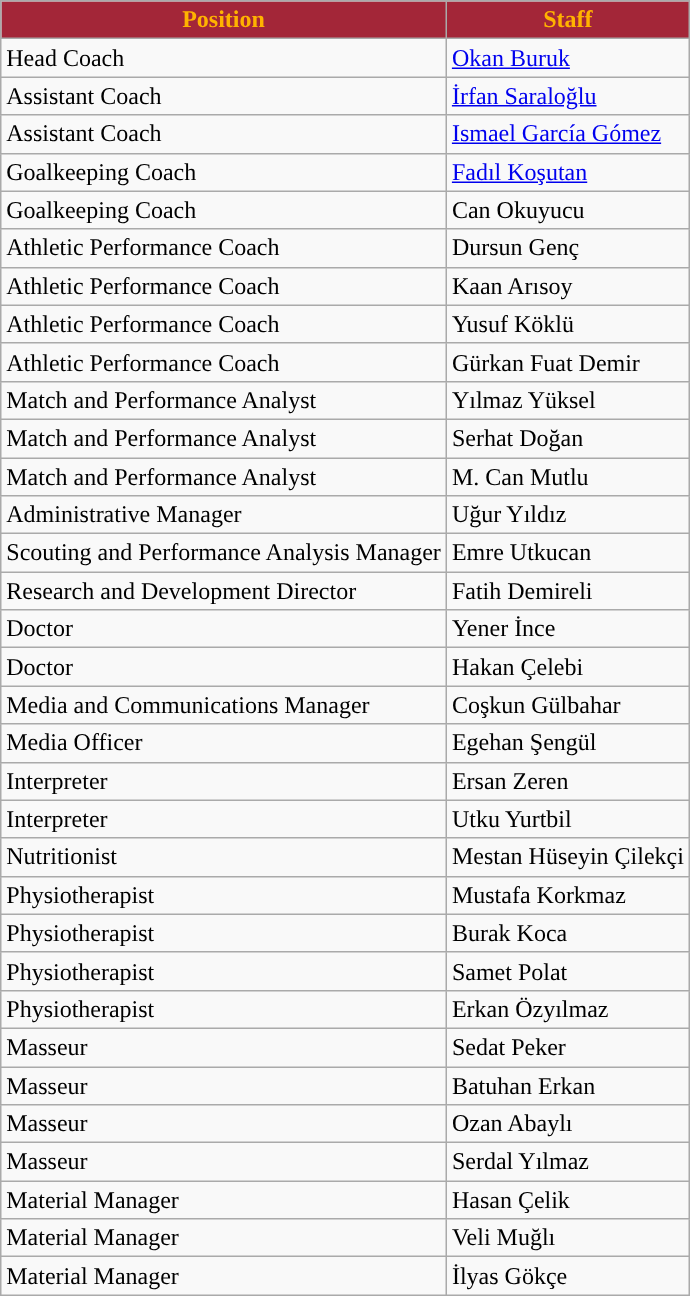<table class="wikitable plainrowheaders sortable">
<tr>
<th style="background:#A32638; color:#FFB300; ">Position</th>
<th style="background:#A32638; color:#FFB300; ">Staff</th>
</tr>
<tr>
<td>Head Coach</td>
<td align=left> <a href='#'>Okan Buruk</a></td>
</tr>
<tr>
<td>Assistant Coach</td>
<td align=left> <a href='#'>İrfan Saraloğlu</a></td>
</tr>
<tr>
<td>Assistant Coach</td>
<td align=left> <a href='#'>Ismael García Gómez</a></td>
</tr>
<tr>
<td>Goalkeeping Coach</td>
<td align=left> <a href='#'>Fadıl Koşutan</a></td>
</tr>
<tr>
<td>Goalkeeping Coach</td>
<td align=left> Can Okuyucu</td>
</tr>
<tr>
<td>Athletic Performance Coach</td>
<td align=left> Dursun Genç</td>
</tr>
<tr>
<td>Athletic Performance Coach</td>
<td align=left> Kaan Arısoy</td>
</tr>
<tr>
<td>Athletic Performance Coach</td>
<td align=left> Yusuf Köklü</td>
</tr>
<tr>
<td>Athletic Performance Coach</td>
<td align=left> Gürkan Fuat Demir</td>
</tr>
<tr>
<td>Match and Performance Analyst</td>
<td align=left> Yılmaz Yüksel</td>
</tr>
<tr>
<td>Match and Performance Analyst</td>
<td align=left> Serhat Doğan</td>
</tr>
<tr>
<td>Match and Performance Analyst</td>
<td align=left> M. Can Mutlu</td>
</tr>
<tr>
<td>Administrative Manager</td>
<td align=left> Uğur Yıldız</td>
</tr>
<tr>
<td>Scouting and Performance Analysis Manager</td>
<td align=left> Emre Utkucan</td>
</tr>
<tr>
<td>Research and Development Director</td>
<td align=left> Fatih Demireli</td>
</tr>
<tr>
<td>Doctor</td>
<td align=left> Yener İnce</td>
</tr>
<tr>
<td>Doctor</td>
<td align=left> Hakan Çelebi</td>
</tr>
<tr>
<td>Media and Communications Manager</td>
<td align=left> Coşkun Gülbahar</td>
</tr>
<tr>
<td>Media Officer</td>
<td align=left> Egehan Şengül</td>
</tr>
<tr>
<td>Interpreter</td>
<td align=left> Ersan Zeren</td>
</tr>
<tr>
<td>Interpreter</td>
<td align=left> Utku Yurtbil</td>
</tr>
<tr>
<td>Nutritionist</td>
<td align=left> Mestan Hüseyin Çilekçi</td>
</tr>
<tr>
<td>Physiotherapist</td>
<td align=left> Mustafa Korkmaz</td>
</tr>
<tr>
<td>Physiotherapist</td>
<td align=left> Burak Koca</td>
</tr>
<tr>
<td>Physiotherapist</td>
<td align=left> Samet Polat</td>
</tr>
<tr>
<td>Physiotherapist</td>
<td align=left> Erkan Özyılmaz</td>
</tr>
<tr>
<td>Masseur</td>
<td align=left> Sedat Peker</td>
</tr>
<tr>
<td>Masseur</td>
<td align=left> Batuhan Erkan</td>
</tr>
<tr>
<td>Masseur</td>
<td align=left> Ozan Abaylı</td>
</tr>
<tr>
<td>Masseur</td>
<td align=left> Serdal Yılmaz</td>
</tr>
<tr>
<td>Material Manager</td>
<td align=left> Hasan Çelik</td>
</tr>
<tr>
<td>Material Manager</td>
<td align=left> Veli Muğlı</td>
</tr>
<tr>
<td>Material Manager</td>
<td align=left> İlyas Gökçe</td>
</tr>
</table>
